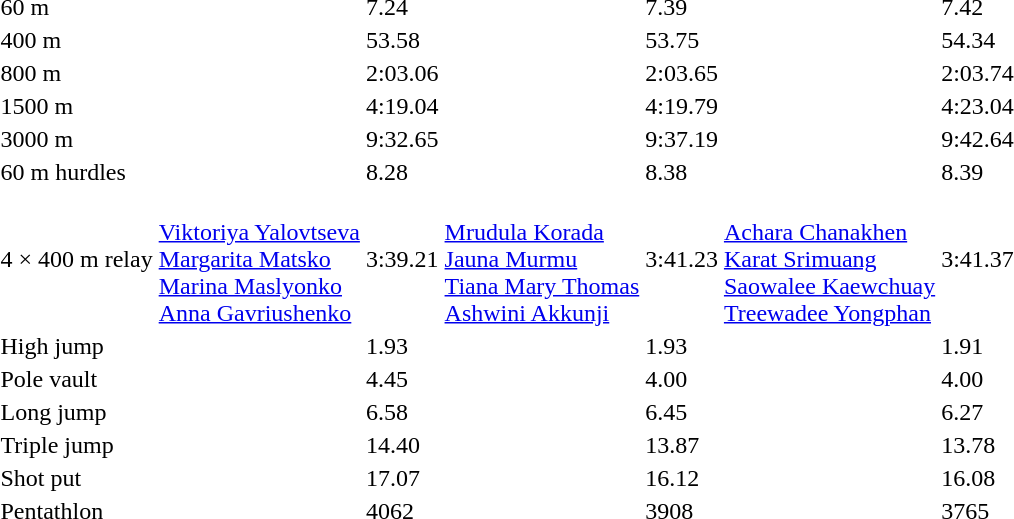<table>
<tr>
<td>60 m</td>
<td></td>
<td>7.24<br></td>
<td></td>
<td>7.39</td>
<td></td>
<td>7.42</td>
</tr>
<tr>
<td>400 m</td>
<td></td>
<td>53.58</td>
<td></td>
<td>53.75</td>
<td></td>
<td>54.34</td>
</tr>
<tr>
<td>800 m</td>
<td></td>
<td>2:03.06<br></td>
<td></td>
<td>2:03.65</td>
<td></td>
<td>2:03.74</td>
</tr>
<tr>
<td>1500 m</td>
<td></td>
<td>4:19.04</td>
<td></td>
<td>4:19.79</td>
<td></td>
<td>4:23.04</td>
</tr>
<tr>
<td>3000 m</td>
<td></td>
<td>9:32.65</td>
<td></td>
<td>9:37.19</td>
<td></td>
<td>9:42.64</td>
</tr>
<tr>
<td>60 m hurdles</td>
<td></td>
<td>8.28<br></td>
<td></td>
<td>8.38</td>
<td></td>
<td>8.39</td>
</tr>
<tr>
<td>4 × 400 m relay</td>
<td><br><a href='#'>Viktoriya Yalovtseva</a><br><a href='#'>Margarita Matsko</a><br><a href='#'>Marina Maslyonko</a><br><a href='#'>Anna Gavriushenko</a></td>
<td>3:39.21</td>
<td><br><a href='#'>Mrudula Korada</a><br><a href='#'>Jauna Murmu</a><br><a href='#'>Tiana Mary Thomas</a><br><a href='#'>Ashwini Akkunji</a></td>
<td>3:41.23</td>
<td><br><a href='#'>Achara Chanakhen</a><br><a href='#'>Karat Srimuang</a><br><a href='#'>Saowalee Kaewchuay</a><br><a href='#'>Treewadee Yongphan</a></td>
<td>3:41.37</td>
</tr>
<tr>
<td>High jump</td>
<td></td>
<td>1.93<br></td>
<td></td>
<td>1.93<br></td>
<td></td>
<td>1.91</td>
</tr>
<tr>
<td>Pole vault</td>
<td></td>
<td>4.45<br></td>
<td></td>
<td>4.00</td>
<td></td>
<td>4.00</td>
</tr>
<tr>
<td>Long jump</td>
<td></td>
<td>6.58<br></td>
<td></td>
<td>6.45</td>
<td></td>
<td>6.27</td>
</tr>
<tr>
<td>Triple jump</td>
<td></td>
<td>14.40<br></td>
<td></td>
<td>13.87</td>
<td></td>
<td>13.78</td>
</tr>
<tr>
<td>Shot put</td>
<td></td>
<td>17.07</td>
<td></td>
<td>16.12</td>
<td></td>
<td>16.08</td>
</tr>
<tr>
<td>Pentathlon</td>
<td></td>
<td>4062</td>
<td></td>
<td>3908</td>
<td></td>
<td>3765</td>
</tr>
</table>
